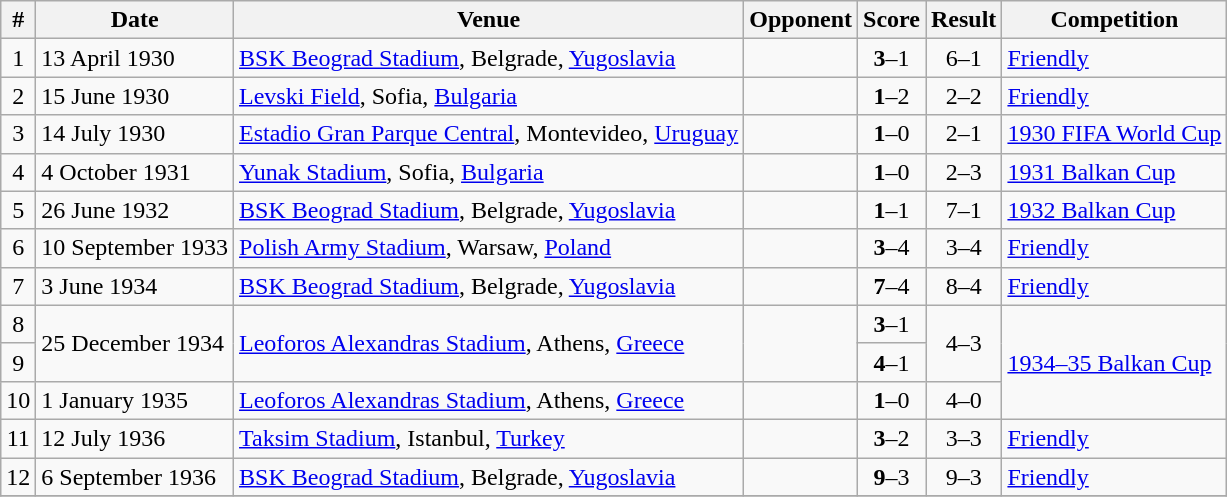<table class="wikitable sortable" style="font-size:100%">
<tr>
<th>#</th>
<th>Date</th>
<th>Venue</th>
<th>Opponent</th>
<th>Score</th>
<th>Result</th>
<th>Competition</th>
</tr>
<tr>
<td align=center>1</td>
<td>13 April 1930</td>
<td><a href='#'>BSK Beograd Stadium</a>, Belgrade, <a href='#'>Yugoslavia</a></td>
<td></td>
<td align=center><strong>3</strong>–1</td>
<td align=center>6–1</td>
<td><a href='#'>Friendly</a></td>
</tr>
<tr>
<td align=center>2</td>
<td>15 June 1930</td>
<td><a href='#'>Levski Field</a>, Sofia, <a href='#'>Bulgaria</a></td>
<td></td>
<td align=center><strong>1</strong>–2</td>
<td align=center>2–2</td>
<td><a href='#'>Friendly</a></td>
</tr>
<tr>
<td align=center>3</td>
<td>14 July 1930</td>
<td><a href='#'>Estadio Gran Parque Central</a>, Montevideo, <a href='#'>Uruguay</a></td>
<td></td>
<td align=center><strong>1</strong>–0</td>
<td align=center>2–1</td>
<td><a href='#'>1930 FIFA World Cup</a></td>
</tr>
<tr>
<td align=center>4</td>
<td>4 October 1931</td>
<td><a href='#'>Yunak Stadium</a>, Sofia, <a href='#'>Bulgaria</a></td>
<td></td>
<td align=center><strong>1</strong>–0</td>
<td align=center>2–3</td>
<td><a href='#'>1931 Balkan Cup</a></td>
</tr>
<tr>
<td align=center>5</td>
<td>26 June 1932</td>
<td><a href='#'>BSK Beograd Stadium</a>, Belgrade, <a href='#'>Yugoslavia</a></td>
<td></td>
<td align=center><strong>1</strong>–1</td>
<td align=center>7–1</td>
<td><a href='#'>1932 Balkan Cup</a></td>
</tr>
<tr>
<td align=center>6</td>
<td>10 September 1933</td>
<td><a href='#'>Polish Army Stadium</a>, Warsaw, <a href='#'>Poland</a></td>
<td></td>
<td align=center><strong>3</strong>–4</td>
<td align=center>3–4</td>
<td><a href='#'>Friendly</a></td>
</tr>
<tr>
<td align=center>7</td>
<td>3 June 1934</td>
<td><a href='#'>BSK Beograd Stadium</a>, Belgrade, <a href='#'>Yugoslavia</a></td>
<td></td>
<td align=center><strong>7</strong>–4</td>
<td align=center>8–4</td>
<td><a href='#'>Friendly</a></td>
</tr>
<tr>
<td align=center>8</td>
<td rowspan=2>25 December 1934</td>
<td rowspan=2><a href='#'>Leoforos Alexandras Stadium</a>, Athens, <a href='#'>Greece</a></td>
<td rowspan=2></td>
<td align=center><strong>3</strong>–1</td>
<td rowspan=2 align=center>4–3</td>
<td rowspan=3><a href='#'>1934–35 Balkan Cup</a></td>
</tr>
<tr>
<td align=center>9</td>
<td align=center><strong>4</strong>–1</td>
</tr>
<tr>
<td align=center>10</td>
<td>1 January 1935</td>
<td><a href='#'>Leoforos Alexandras Stadium</a>, Athens, <a href='#'>Greece</a></td>
<td></td>
<td align=center><strong>1</strong>–0</td>
<td align=center>4–0</td>
</tr>
<tr>
<td align=center>11</td>
<td>12 July 1936</td>
<td><a href='#'>Taksim Stadium</a>, Istanbul, <a href='#'>Turkey</a></td>
<td></td>
<td align=center><strong>3</strong>–2</td>
<td align=center>3–3</td>
<td><a href='#'>Friendly</a></td>
</tr>
<tr>
<td align=center>12</td>
<td>6 September 1936</td>
<td><a href='#'>BSK Beograd Stadium</a>, Belgrade, <a href='#'>Yugoslavia</a></td>
<td></td>
<td align=center><strong>9</strong>–3</td>
<td align=center>9–3</td>
<td><a href='#'>Friendly</a></td>
</tr>
<tr>
</tr>
</table>
